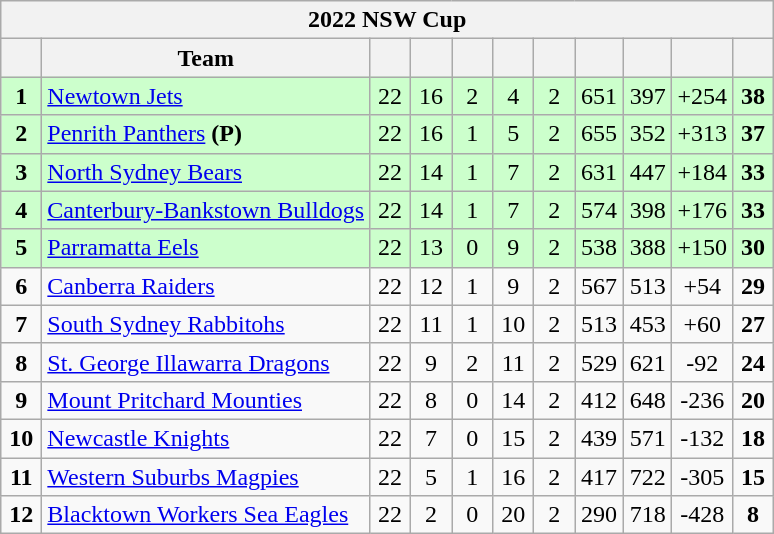<table class="wikitable" style="text-align:center;">
<tr>
<th colspan="11">2022 NSW Cup</th>
</tr>
<tr>
<th width="20"></th>
<th>Team</th>
<th width="20"></th>
<th width="20"></th>
<th width="20"></th>
<th width="20"></th>
<th width="20"></th>
<th width="25"></th>
<th width="25"></th>
<th width="30"></th>
<th width="20"></th>
</tr>
<tr style="background: #ccffcc;">
<td><strong>1</strong></td>
<td style="text-align:left;"> <a href='#'>Newtown Jets</a></td>
<td>22</td>
<td>16</td>
<td>2</td>
<td>4</td>
<td>2</td>
<td>651</td>
<td>397</td>
<td>+254</td>
<td><strong>38</strong></td>
</tr>
<tr style="background: #ccffcc;">
<td><strong>2</strong></td>
<td style="text-align:left;"> <a href='#'>Penrith Panthers</a> <strong>(P)</strong></td>
<td>22</td>
<td>16</td>
<td>1</td>
<td>5</td>
<td>2</td>
<td>655</td>
<td>352</td>
<td>+313</td>
<td><strong>37</strong></td>
</tr>
<tr style="background: #ccffcc;">
<td><strong>3</strong></td>
<td style="text-align:left;"> <a href='#'>North Sydney Bears</a></td>
<td>22</td>
<td>14</td>
<td>1</td>
<td>7</td>
<td>2</td>
<td>631</td>
<td>447</td>
<td>+184</td>
<td><strong>33</strong></td>
</tr>
<tr style="background: #ccffcc;">
<td><strong>4</strong></td>
<td style="text-align:left;"> <a href='#'>Canterbury-Bankstown Bulldogs</a></td>
<td>22</td>
<td>14</td>
<td>1</td>
<td>7</td>
<td>2</td>
<td>574</td>
<td>398</td>
<td>+176</td>
<td><strong>33</strong></td>
</tr>
<tr style="background: #ccffcc;">
<td><strong>5</strong></td>
<td style="text-align:left;"> <a href='#'>Parramatta Eels</a></td>
<td>22</td>
<td>13</td>
<td>0</td>
<td>9</td>
<td>2</td>
<td>538</td>
<td>388</td>
<td>+150</td>
<td><strong>30</strong></td>
</tr>
<tr>
<td><strong>6</strong></td>
<td style="text-align:left;"> <a href='#'>Canberra Raiders</a></td>
<td>22</td>
<td>12</td>
<td>1</td>
<td>9</td>
<td>2</td>
<td>567</td>
<td>513</td>
<td>+54</td>
<td><strong>29</strong></td>
</tr>
<tr>
<td><strong>7</strong></td>
<td style="text-align:left;"> <a href='#'>South Sydney Rabbitohs</a></td>
<td>22</td>
<td>11</td>
<td>1</td>
<td>10</td>
<td>2</td>
<td>513</td>
<td>453</td>
<td>+60</td>
<td><strong>27</strong></td>
</tr>
<tr>
<td><strong>8</strong></td>
<td style="text-align:left;"> <a href='#'>St. George Illawarra Dragons</a></td>
<td>22</td>
<td>9</td>
<td>2</td>
<td>11</td>
<td>2</td>
<td>529</td>
<td>621</td>
<td>-92</td>
<td><strong>24</strong></td>
</tr>
<tr>
<td><strong>9</strong></td>
<td style="text-align:left;"> <a href='#'>Mount Pritchard Mounties</a></td>
<td>22</td>
<td>8</td>
<td>0</td>
<td>14</td>
<td>2</td>
<td>412</td>
<td>648</td>
<td>-236</td>
<td><strong>20</strong></td>
</tr>
<tr>
<td><strong>10</strong></td>
<td style="text-align:left;"> <a href='#'>Newcastle Knights</a></td>
<td>22</td>
<td>7</td>
<td>0</td>
<td>15</td>
<td>2</td>
<td>439</td>
<td>571</td>
<td>-132</td>
<td><strong>18</strong></td>
</tr>
<tr>
<td><strong>11</strong></td>
<td style="text-align:left;"> <a href='#'>Western Suburbs Magpies</a></td>
<td>22</td>
<td>5</td>
<td>1</td>
<td>16</td>
<td>2</td>
<td>417</td>
<td>722</td>
<td>-305</td>
<td><strong>15</strong></td>
</tr>
<tr>
<td><strong>12</strong></td>
<td style="text-align:left;"> <a href='#'>Blacktown Workers Sea Eagles</a></td>
<td>22</td>
<td>2</td>
<td>0</td>
<td>20</td>
<td>2</td>
<td>290</td>
<td>718</td>
<td>-428</td>
<td><strong>8</strong></td>
</tr>
</table>
